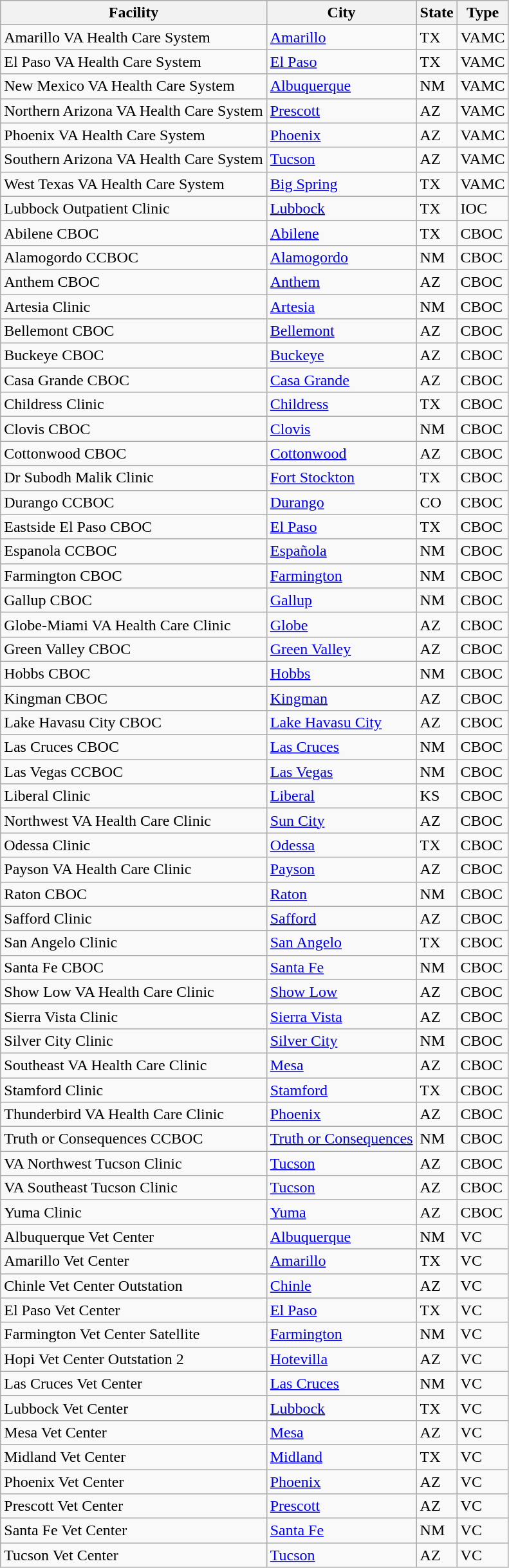<table id="VISN18" class="wikitable sortable">
<tr>
<th>Facility</th>
<th>City</th>
<th>State</th>
<th>Type</th>
</tr>
<tr>
<td>Amarillo VA Health Care System</td>
<td><a href='#'>Amarillo</a></td>
<td>TX</td>
<td>VAMC</td>
</tr>
<tr>
<td>El Paso VA Health Care System</td>
<td><a href='#'>El Paso</a></td>
<td>TX</td>
<td>VAMC</td>
</tr>
<tr>
<td>New Mexico VA Health Care System</td>
<td><a href='#'>Albuquerque</a></td>
<td>NM</td>
<td>VAMC</td>
</tr>
<tr>
<td>Northern Arizona VA Health Care System</td>
<td><a href='#'>Prescott</a></td>
<td>AZ</td>
<td>VAMC</td>
</tr>
<tr>
<td>Phoenix VA Health Care System</td>
<td><a href='#'>Phoenix</a></td>
<td>AZ</td>
<td>VAMC</td>
</tr>
<tr>
<td>Southern Arizona VA Health Care System</td>
<td><a href='#'>Tucson</a></td>
<td>AZ</td>
<td>VAMC</td>
</tr>
<tr>
<td>West Texas VA Health Care System</td>
<td><a href='#'>Big Spring</a></td>
<td>TX</td>
<td>VAMC</td>
</tr>
<tr>
<td>Lubbock Outpatient Clinic</td>
<td><a href='#'>Lubbock</a></td>
<td>TX</td>
<td>IOC</td>
</tr>
<tr>
<td>Abilene CBOC</td>
<td><a href='#'>Abilene</a></td>
<td>TX</td>
<td>CBOC</td>
</tr>
<tr>
<td>Alamogordo CCBOC</td>
<td><a href='#'>Alamogordo</a></td>
<td>NM</td>
<td>CBOC</td>
</tr>
<tr>
<td>Anthem CBOC</td>
<td><a href='#'>Anthem</a></td>
<td>AZ</td>
<td>CBOC</td>
</tr>
<tr>
<td>Artesia Clinic</td>
<td><a href='#'>Artesia</a></td>
<td>NM</td>
<td>CBOC</td>
</tr>
<tr>
<td>Bellemont CBOC</td>
<td><a href='#'>Bellemont</a></td>
<td>AZ</td>
<td>CBOC</td>
</tr>
<tr>
<td>Buckeye CBOC</td>
<td><a href='#'>Buckeye</a></td>
<td>AZ</td>
<td>CBOC</td>
</tr>
<tr>
<td>Casa Grande CBOC</td>
<td><a href='#'>Casa Grande</a></td>
<td>AZ</td>
<td>CBOC</td>
</tr>
<tr>
<td>Childress Clinic</td>
<td><a href='#'>Childress</a></td>
<td>TX</td>
<td>CBOC</td>
</tr>
<tr>
<td>Clovis CBOC</td>
<td><a href='#'>Clovis</a></td>
<td>NM</td>
<td>CBOC</td>
</tr>
<tr>
<td>Cottonwood CBOC</td>
<td><a href='#'>Cottonwood</a></td>
<td>AZ</td>
<td>CBOC</td>
</tr>
<tr>
<td>Dr Subodh Malik Clinic</td>
<td><a href='#'>Fort Stockton</a></td>
<td>TX</td>
<td>CBOC</td>
</tr>
<tr>
<td>Durango CCBOC</td>
<td><a href='#'>Durango</a></td>
<td>CO</td>
<td>CBOC</td>
</tr>
<tr>
<td>Eastside El Paso CBOC</td>
<td><a href='#'>El Paso</a></td>
<td>TX</td>
<td>CBOC</td>
</tr>
<tr>
<td>Espanola CCBOC</td>
<td><a href='#'>Española</a></td>
<td>NM</td>
<td>CBOC</td>
</tr>
<tr>
<td>Farmington CBOC</td>
<td><a href='#'>Farmington</a></td>
<td>NM</td>
<td>CBOC</td>
</tr>
<tr>
<td>Gallup CBOC</td>
<td><a href='#'>Gallup</a></td>
<td>NM</td>
<td>CBOC</td>
</tr>
<tr>
<td>Globe-Miami VA Health Care Clinic</td>
<td><a href='#'>Globe</a></td>
<td>AZ</td>
<td>CBOC</td>
</tr>
<tr>
<td>Green Valley CBOC</td>
<td><a href='#'>Green Valley</a></td>
<td>AZ</td>
<td>CBOC</td>
</tr>
<tr>
<td>Hobbs CBOC</td>
<td><a href='#'>Hobbs</a></td>
<td>NM</td>
<td>CBOC</td>
</tr>
<tr>
<td>Kingman CBOC</td>
<td><a href='#'>Kingman</a></td>
<td>AZ</td>
<td>CBOC</td>
</tr>
<tr>
<td>Lake Havasu City CBOC</td>
<td><a href='#'>Lake Havasu City</a></td>
<td>AZ</td>
<td>CBOC</td>
</tr>
<tr>
<td>Las Cruces CBOC</td>
<td><a href='#'>Las Cruces</a></td>
<td>NM</td>
<td>CBOC</td>
</tr>
<tr>
<td>Las Vegas CCBOC</td>
<td><a href='#'>Las Vegas</a></td>
<td>NM</td>
<td>CBOC</td>
</tr>
<tr>
<td>Liberal Clinic</td>
<td><a href='#'>Liberal</a></td>
<td>KS</td>
<td>CBOC</td>
</tr>
<tr>
<td>Northwest VA Health Care Clinic</td>
<td><a href='#'>Sun City</a></td>
<td>AZ</td>
<td>CBOC</td>
</tr>
<tr>
<td>Odessa Clinic</td>
<td><a href='#'>Odessa</a></td>
<td>TX</td>
<td>CBOC</td>
</tr>
<tr>
<td>Payson VA Health Care Clinic</td>
<td><a href='#'>Payson</a></td>
<td>AZ</td>
<td>CBOC</td>
</tr>
<tr>
<td>Raton CBOC</td>
<td><a href='#'>Raton</a></td>
<td>NM</td>
<td>CBOC</td>
</tr>
<tr>
<td>Safford Clinic</td>
<td><a href='#'>Safford</a></td>
<td>AZ</td>
<td>CBOC</td>
</tr>
<tr>
<td>San Angelo Clinic</td>
<td><a href='#'>San Angelo</a></td>
<td>TX</td>
<td>CBOC</td>
</tr>
<tr>
<td>Santa Fe CBOC</td>
<td><a href='#'>Santa Fe</a></td>
<td>NM</td>
<td>CBOC</td>
</tr>
<tr>
<td>Show Low VA Health Care Clinic</td>
<td><a href='#'>Show Low</a></td>
<td>AZ</td>
<td>CBOC</td>
</tr>
<tr>
<td>Sierra Vista Clinic</td>
<td><a href='#'>Sierra Vista</a></td>
<td>AZ</td>
<td>CBOC</td>
</tr>
<tr>
<td>Silver City Clinic</td>
<td><a href='#'>Silver City</a></td>
<td>NM</td>
<td>CBOC</td>
</tr>
<tr>
<td>Southeast VA Health Care Clinic</td>
<td><a href='#'>Mesa</a></td>
<td>AZ</td>
<td>CBOC</td>
</tr>
<tr>
<td>Stamford Clinic</td>
<td><a href='#'>Stamford</a></td>
<td>TX</td>
<td>CBOC</td>
</tr>
<tr>
<td>Thunderbird VA Health Care Clinic</td>
<td><a href='#'>Phoenix</a></td>
<td>AZ</td>
<td>CBOC</td>
</tr>
<tr>
<td>Truth or Consequences CCBOC</td>
<td><a href='#'>Truth or Consequences</a></td>
<td>NM</td>
<td>CBOC</td>
</tr>
<tr>
<td>VA Northwest Tucson Clinic</td>
<td><a href='#'>Tucson</a></td>
<td>AZ</td>
<td>CBOC</td>
</tr>
<tr>
<td>VA Southeast Tucson Clinic</td>
<td><a href='#'>Tucson</a></td>
<td>AZ</td>
<td>CBOC</td>
</tr>
<tr>
<td>Yuma Clinic</td>
<td><a href='#'>Yuma</a></td>
<td>AZ</td>
<td>CBOC</td>
</tr>
<tr>
<td>Albuquerque Vet Center</td>
<td><a href='#'>Albuquerque</a></td>
<td>NM</td>
<td>VC</td>
</tr>
<tr>
<td>Amarillo Vet Center</td>
<td><a href='#'>Amarillo</a></td>
<td>TX</td>
<td>VC</td>
</tr>
<tr>
<td>Chinle Vet Center Outstation</td>
<td><a href='#'>Chinle</a></td>
<td>AZ</td>
<td>VC</td>
</tr>
<tr>
<td>El Paso Vet Center</td>
<td><a href='#'>El Paso</a></td>
<td>TX</td>
<td>VC</td>
</tr>
<tr>
<td>Farmington Vet Center Satellite</td>
<td><a href='#'>Farmington</a></td>
<td>NM</td>
<td>VC</td>
</tr>
<tr>
<td>Hopi Vet Center Outstation 2</td>
<td><a href='#'>Hotevilla</a></td>
<td>AZ</td>
<td>VC</td>
</tr>
<tr>
<td>Las Cruces Vet Center</td>
<td><a href='#'>Las Cruces</a></td>
<td>NM</td>
<td>VC</td>
</tr>
<tr>
<td>Lubbock Vet Center</td>
<td><a href='#'>Lubbock</a></td>
<td>TX</td>
<td>VC</td>
</tr>
<tr>
<td>Mesa Vet Center</td>
<td><a href='#'>Mesa</a></td>
<td>AZ</td>
<td>VC</td>
</tr>
<tr>
<td>Midland Vet Center</td>
<td><a href='#'>Midland</a></td>
<td>TX</td>
<td>VC</td>
</tr>
<tr>
<td>Phoenix Vet Center</td>
<td><a href='#'>Phoenix</a></td>
<td>AZ</td>
<td>VC</td>
</tr>
<tr>
<td>Prescott Vet Center</td>
<td><a href='#'>Prescott</a></td>
<td>AZ</td>
<td>VC</td>
</tr>
<tr>
<td>Santa Fe Vet Center</td>
<td><a href='#'>Santa Fe</a></td>
<td>NM</td>
<td>VC</td>
</tr>
<tr>
<td>Tucson Vet Center</td>
<td><a href='#'>Tucson</a></td>
<td>AZ</td>
<td>VC</td>
</tr>
</table>
